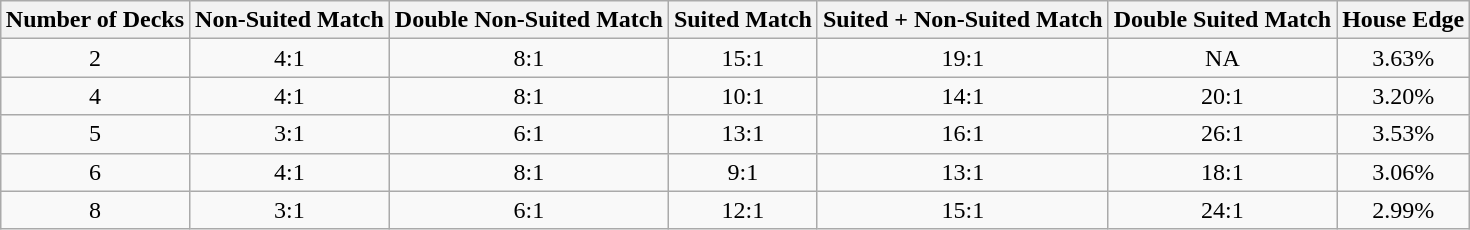<table border="1" class="wikitable" style="margin: 1em auto 1em auto; text-align:center">
<tr>
<th>Number of Decks</th>
<th>Non-Suited Match</th>
<th>Double Non-Suited Match</th>
<th>Suited Match</th>
<th>Suited + Non-Suited Match</th>
<th>Double Suited Match</th>
<th>House Edge</th>
</tr>
<tr>
<td>2</td>
<td>4:1</td>
<td>8:1</td>
<td>15:1</td>
<td>19:1</td>
<td>NA</td>
<td>3.63%</td>
</tr>
<tr>
<td>4</td>
<td>4:1</td>
<td>8:1</td>
<td>10:1</td>
<td>14:1</td>
<td>20:1</td>
<td>3.20%</td>
</tr>
<tr>
<td>5</td>
<td>3:1</td>
<td>6:1</td>
<td>13:1</td>
<td>16:1</td>
<td>26:1</td>
<td>3.53%</td>
</tr>
<tr>
<td>6</td>
<td>4:1</td>
<td>8:1</td>
<td>9:1</td>
<td>13:1</td>
<td>18:1</td>
<td>3.06%</td>
</tr>
<tr>
<td>8</td>
<td>3:1</td>
<td>6:1</td>
<td>12:1</td>
<td>15:1</td>
<td>24:1</td>
<td>2.99%</td>
</tr>
</table>
